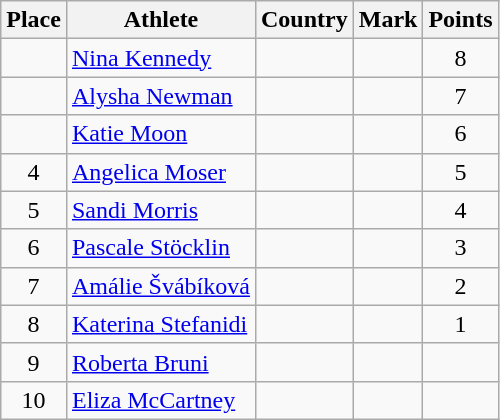<table class="wikitable mw-datatable sortable">
<tr>
<th>Place</th>
<th>Athlete</th>
<th>Country</th>
<th>Mark</th>
<th>Points</th>
</tr>
<tr>
<td align=center></td>
<td><a href='#'>Nina Kennedy</a></td>
<td></td>
<td></td>
<td align=center>8</td>
</tr>
<tr>
<td align=center></td>
<td><a href='#'>Alysha Newman</a></td>
<td></td>
<td></td>
<td align=center>7</td>
</tr>
<tr>
<td align=center></td>
<td><a href='#'>Katie Moon</a></td>
<td></td>
<td></td>
<td align=center>6</td>
</tr>
<tr>
<td align=center>4</td>
<td><a href='#'>Angelica Moser</a></td>
<td></td>
<td></td>
<td align=center>5</td>
</tr>
<tr>
<td align=center>5</td>
<td><a href='#'>Sandi Morris</a></td>
<td></td>
<td></td>
<td align=center>4</td>
</tr>
<tr>
<td align=center>6</td>
<td><a href='#'>Pascale Stöcklin</a></td>
<td></td>
<td></td>
<td align=center>3</td>
</tr>
<tr>
<td align=center>7</td>
<td><a href='#'>Amálie Švábíková</a></td>
<td></td>
<td></td>
<td align=center>2</td>
</tr>
<tr>
<td align=center>8</td>
<td><a href='#'>Katerina Stefanidi</a></td>
<td></td>
<td></td>
<td align=center>1</td>
</tr>
<tr>
<td align=center>9</td>
<td><a href='#'>Roberta Bruni</a></td>
<td></td>
<td></td>
<td></td>
</tr>
<tr>
<td align=center>10</td>
<td><a href='#'>Eliza McCartney</a></td>
<td></td>
<td></td>
<td></td>
</tr>
</table>
